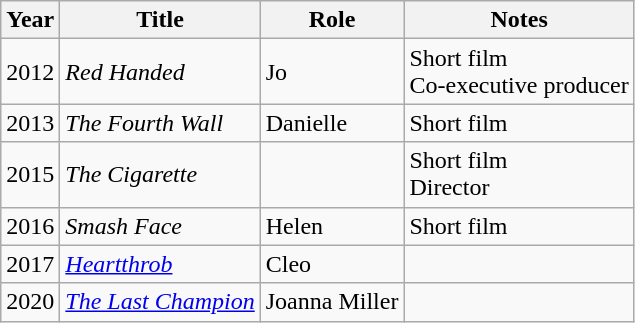<table class="wikitable">
<tr>
<th>Year</th>
<th>Title</th>
<th>Role</th>
<th>Notes</th>
</tr>
<tr>
<td>2012</td>
<td><em>Red Handed</em></td>
<td>Jo</td>
<td>Short film<br>Co-executive producer</td>
</tr>
<tr>
<td>2013</td>
<td><em>The Fourth Wall</em></td>
<td>Danielle</td>
<td>Short film</td>
</tr>
<tr>
<td>2015</td>
<td><em>The Cigarette</em></td>
<td></td>
<td>Short film<br>Director</td>
</tr>
<tr>
<td>2016</td>
<td><em>Smash Face</em></td>
<td>Helen</td>
<td>Short film</td>
</tr>
<tr>
<td>2017</td>
<td><em><a href='#'>Heartthrob</a></em></td>
<td>Cleo</td>
<td></td>
</tr>
<tr>
<td>2020</td>
<td><em><a href='#'>The Last Champion</a></em></td>
<td>Joanna Miller</td>
<td></td>
</tr>
</table>
